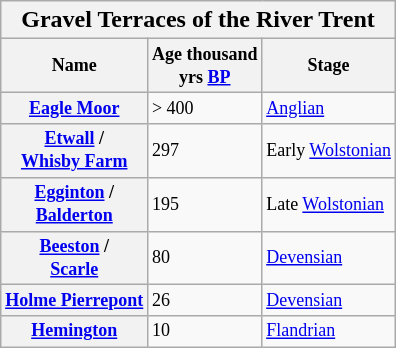<table class="wikitable collapsible collapsed" style="float: right; clear: right; margin-left: 0.5em">
<tr>
<th colspan=3>Gravel Terraces of the River Trent</th>
</tr>
<tr style="font-size:9pt">
<th>Name</th>
<th>Age thousand<br>yrs <a href='#'>BP</a></th>
<th>Stage</th>
</tr>
<tr style="font-size:9pt">
<th scope=row><a href='#'>Eagle Moor</a></th>
<td>> 400</td>
<td><a href='#'>Anglian</a></td>
</tr>
<tr style="font-size:9pt">
<th scope=row><a href='#'>Etwall</a> / <br><a href='#'>Whisby Farm</a></th>
<td>297</td>
<td>Early <a href='#'>Wolstonian</a></td>
</tr>
<tr style="font-size:9pt">
<th scope=row><a href='#'>Egginton</a> / <br><a href='#'>Balderton</a></th>
<td>195</td>
<td>Late <a href='#'>Wolstonian</a></td>
</tr>
<tr style="font-size:9pt">
<th scope=row><a href='#'>Beeston</a> / <br><a href='#'>Scarle</a></th>
<td>80</td>
<td><a href='#'>Devensian</a></td>
</tr>
<tr style="font-size:9pt">
<th scope=row><a href='#'>Holme Pierrepont</a></th>
<td>26</td>
<td><a href='#'>Devensian</a></td>
</tr>
<tr style="font-size:9pt">
<th scope=row><a href='#'>Hemington</a></th>
<td>10</td>
<td><a href='#'>Flandrian</a></td>
</tr>
</table>
